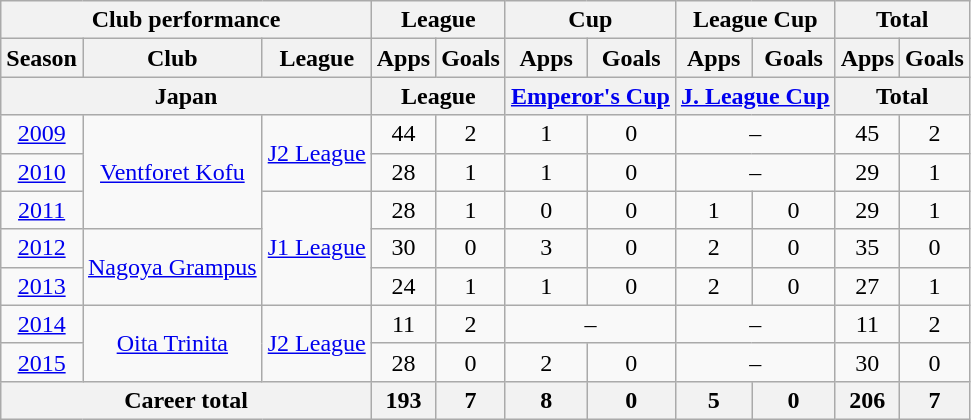<table class="wikitable" style="text-align:center">
<tr>
<th colspan=3>Club performance</th>
<th colspan=2>League</th>
<th colspan=2>Cup</th>
<th colspan=2>League Cup</th>
<th colspan=2>Total</th>
</tr>
<tr>
<th>Season</th>
<th>Club</th>
<th>League</th>
<th>Apps</th>
<th>Goals</th>
<th>Apps</th>
<th>Goals</th>
<th>Apps</th>
<th>Goals</th>
<th>Apps</th>
<th>Goals</th>
</tr>
<tr>
<th colspan=3>Japan</th>
<th colspan=2>League</th>
<th colspan=2><a href='#'>Emperor's Cup</a></th>
<th colspan=2><a href='#'>J. League Cup</a></th>
<th colspan=2>Total</th>
</tr>
<tr>
<td><a href='#'>2009</a></td>
<td rowspan="3"><a href='#'>Ventforet Kofu</a></td>
<td rowspan="2"><a href='#'>J2 League</a></td>
<td>44</td>
<td>2</td>
<td>1</td>
<td>0</td>
<td colspan="2">–</td>
<td>45</td>
<td>2</td>
</tr>
<tr>
<td><a href='#'>2010</a></td>
<td>28</td>
<td>1</td>
<td>1</td>
<td>0</td>
<td colspan="2">–</td>
<td>29</td>
<td>1</td>
</tr>
<tr>
<td><a href='#'>2011</a></td>
<td rowspan="3"><a href='#'>J1 League</a></td>
<td>28</td>
<td>1</td>
<td>0</td>
<td>0</td>
<td>1</td>
<td>0</td>
<td>29</td>
<td>1</td>
</tr>
<tr>
<td><a href='#'>2012</a></td>
<td rowspan="2"><a href='#'>Nagoya Grampus</a></td>
<td>30</td>
<td>0</td>
<td>3</td>
<td>0</td>
<td>2</td>
<td>0</td>
<td>35</td>
<td>0</td>
</tr>
<tr>
<td><a href='#'>2013</a></td>
<td>24</td>
<td>1</td>
<td>1</td>
<td>0</td>
<td>2</td>
<td>0</td>
<td>27</td>
<td>1</td>
</tr>
<tr>
<td><a href='#'>2014</a></td>
<td rowspan="2"><a href='#'>Oita Trinita</a></td>
<td rowspan="2"><a href='#'>J2 League</a></td>
<td>11</td>
<td>2</td>
<td colspan="2">–</td>
<td colspan="2">–</td>
<td>11</td>
<td>2</td>
</tr>
<tr>
<td><a href='#'>2015</a></td>
<td>28</td>
<td>0</td>
<td>2</td>
<td>0</td>
<td colspan="2">–</td>
<td>30</td>
<td>0</td>
</tr>
<tr>
<th colspan=3>Career total</th>
<th>193</th>
<th>7</th>
<th>8</th>
<th>0</th>
<th>5</th>
<th>0</th>
<th>206</th>
<th>7</th>
</tr>
</table>
